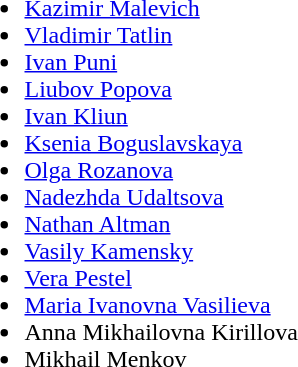<table>
<tr>
<td><br><ul><li><a href='#'>Kazimir Malevich</a></li><li><a href='#'>Vladimir Tatlin</a></li><li><a href='#'>Ivan Puni</a></li><li><a href='#'>Liubov Popova</a></li><li><a href='#'>Ivan Kliun</a></li><li><a href='#'>Ksenia Boguslavskaya</a></li><li><a href='#'>Olga Rozanova</a></li><li><a href='#'>Nadezhda Udaltsova</a></li><li><a href='#'>Nathan Altman</a></li><li><a href='#'>Vasily Kamensky</a></li><li><a href='#'>Vera Pestel</a></li><li><a href='#'>Maria Ivanovna Vasilieva</a></li><li>Anna Mikhailovna Kirillova</li><li>Mikhail Menkov</li></ul></td>
</tr>
</table>
